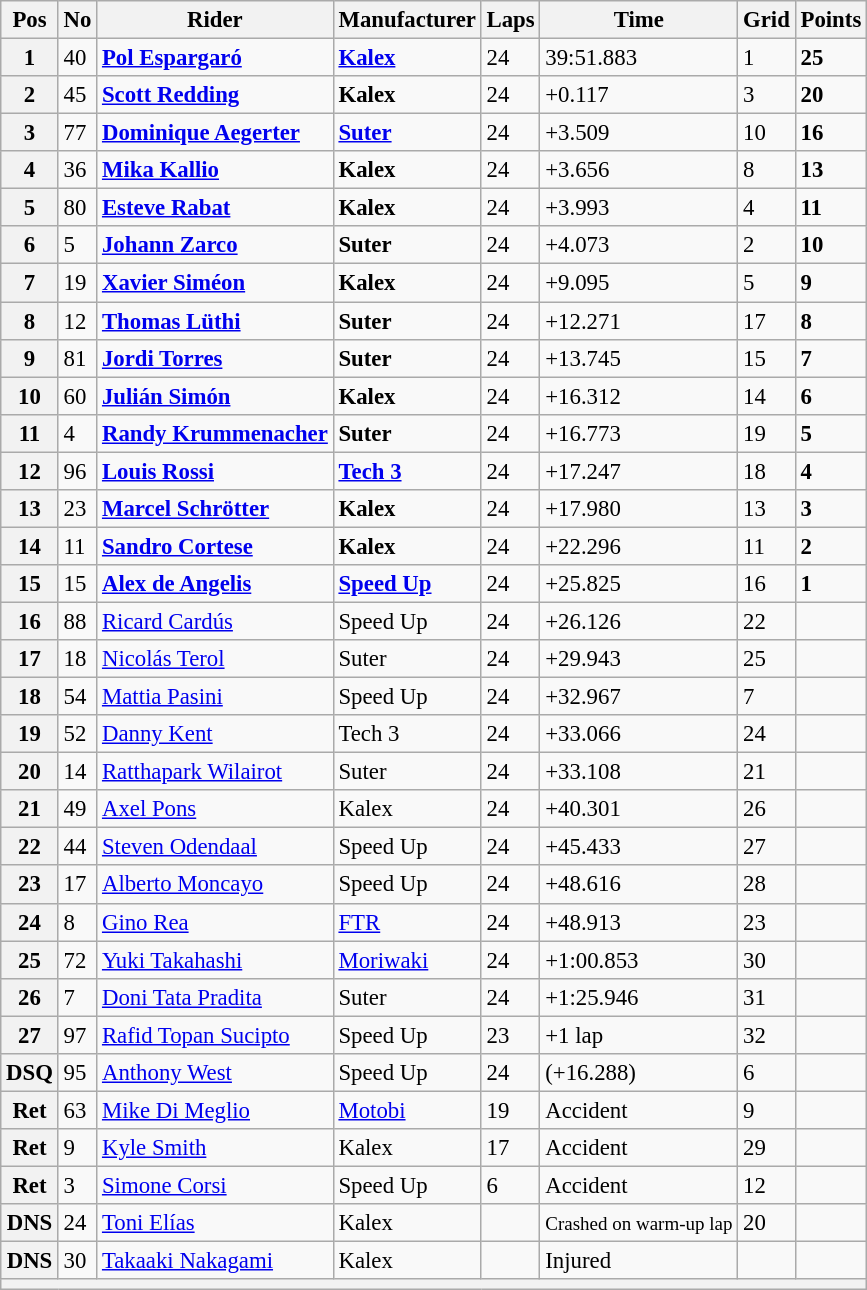<table class="wikitable" style="font-size: 95%;">
<tr>
<th>Pos</th>
<th>No</th>
<th>Rider</th>
<th>Manufacturer</th>
<th>Laps</th>
<th>Time</th>
<th>Grid</th>
<th>Points</th>
</tr>
<tr>
<th>1</th>
<td>40</td>
<td> <strong><a href='#'>Pol Espargaró</a></strong></td>
<td><strong><a href='#'>Kalex</a></strong></td>
<td>24</td>
<td>39:51.883</td>
<td>1</td>
<td><strong>25</strong></td>
</tr>
<tr>
<th>2</th>
<td>45</td>
<td> <strong><a href='#'>Scott Redding</a></strong></td>
<td><strong>Kalex</strong></td>
<td>24</td>
<td>+0.117</td>
<td>3</td>
<td><strong>20</strong></td>
</tr>
<tr>
<th>3</th>
<td>77</td>
<td> <strong><a href='#'>Dominique Aegerter</a></strong></td>
<td><strong><a href='#'>Suter</a></strong></td>
<td>24</td>
<td>+3.509</td>
<td>10</td>
<td><strong>16</strong></td>
</tr>
<tr>
<th>4</th>
<td>36</td>
<td> <strong><a href='#'>Mika Kallio</a></strong></td>
<td><strong>Kalex</strong></td>
<td>24</td>
<td>+3.656</td>
<td>8</td>
<td><strong>13</strong></td>
</tr>
<tr>
<th>5</th>
<td>80</td>
<td> <strong><a href='#'>Esteve Rabat</a></strong></td>
<td><strong>Kalex</strong></td>
<td>24</td>
<td>+3.993</td>
<td>4</td>
<td><strong>11</strong></td>
</tr>
<tr>
<th>6</th>
<td>5</td>
<td> <strong><a href='#'>Johann Zarco</a></strong></td>
<td><strong>Suter</strong></td>
<td>24</td>
<td>+4.073</td>
<td>2</td>
<td><strong>10</strong></td>
</tr>
<tr>
<th>7</th>
<td>19</td>
<td> <strong><a href='#'>Xavier Siméon</a></strong></td>
<td><strong>Kalex</strong></td>
<td>24</td>
<td>+9.095</td>
<td>5</td>
<td><strong>9</strong></td>
</tr>
<tr>
<th>8</th>
<td>12</td>
<td> <strong><a href='#'>Thomas Lüthi</a></strong></td>
<td><strong>Suter</strong></td>
<td>24</td>
<td>+12.271</td>
<td>17</td>
<td><strong>8</strong></td>
</tr>
<tr>
<th>9</th>
<td>81</td>
<td> <strong><a href='#'>Jordi Torres</a></strong></td>
<td><strong>Suter</strong></td>
<td>24</td>
<td>+13.745</td>
<td>15</td>
<td><strong>7</strong></td>
</tr>
<tr>
<th>10</th>
<td>60</td>
<td> <strong><a href='#'>Julián Simón</a></strong></td>
<td><strong>Kalex</strong></td>
<td>24</td>
<td>+16.312</td>
<td>14</td>
<td><strong>6</strong></td>
</tr>
<tr>
<th>11</th>
<td>4</td>
<td> <strong><a href='#'>Randy Krummenacher</a></strong></td>
<td><strong>Suter</strong></td>
<td>24</td>
<td>+16.773</td>
<td>19</td>
<td><strong>5</strong></td>
</tr>
<tr>
<th>12</th>
<td>96</td>
<td> <strong><a href='#'>Louis Rossi</a></strong></td>
<td><strong><a href='#'>Tech 3</a></strong></td>
<td>24</td>
<td>+17.247</td>
<td>18</td>
<td><strong>4</strong></td>
</tr>
<tr>
<th>13</th>
<td>23</td>
<td> <strong><a href='#'>Marcel Schrötter</a></strong></td>
<td><strong>Kalex</strong></td>
<td>24</td>
<td>+17.980</td>
<td>13</td>
<td><strong>3</strong></td>
</tr>
<tr>
<th>14</th>
<td>11</td>
<td> <strong><a href='#'>Sandro Cortese</a></strong></td>
<td><strong>Kalex</strong></td>
<td>24</td>
<td>+22.296</td>
<td>11</td>
<td><strong>2</strong></td>
</tr>
<tr>
<th>15</th>
<td>15</td>
<td> <strong><a href='#'>Alex de Angelis</a></strong></td>
<td><strong><a href='#'>Speed Up</a></strong></td>
<td>24</td>
<td>+25.825</td>
<td>16</td>
<td><strong>1</strong></td>
</tr>
<tr>
<th>16</th>
<td>88</td>
<td> <a href='#'>Ricard Cardús</a></td>
<td>Speed Up</td>
<td>24</td>
<td>+26.126</td>
<td>22</td>
<td></td>
</tr>
<tr>
<th>17</th>
<td>18</td>
<td> <a href='#'>Nicolás Terol</a></td>
<td>Suter</td>
<td>24</td>
<td>+29.943</td>
<td>25</td>
<td></td>
</tr>
<tr>
<th>18</th>
<td>54</td>
<td> <a href='#'>Mattia Pasini</a></td>
<td>Speed Up</td>
<td>24</td>
<td>+32.967</td>
<td>7</td>
<td></td>
</tr>
<tr>
<th>19</th>
<td>52</td>
<td> <a href='#'>Danny Kent</a></td>
<td>Tech 3</td>
<td>24</td>
<td>+33.066</td>
<td>24</td>
<td></td>
</tr>
<tr>
<th>20</th>
<td>14</td>
<td> <a href='#'>Ratthapark Wilairot</a></td>
<td>Suter</td>
<td>24</td>
<td>+33.108</td>
<td>21</td>
<td></td>
</tr>
<tr>
<th>21</th>
<td>49</td>
<td> <a href='#'>Axel Pons</a></td>
<td>Kalex</td>
<td>24</td>
<td>+40.301</td>
<td>26</td>
<td></td>
</tr>
<tr>
<th>22</th>
<td>44</td>
<td> <a href='#'>Steven Odendaal</a></td>
<td>Speed Up</td>
<td>24</td>
<td>+45.433</td>
<td>27</td>
<td></td>
</tr>
<tr>
<th>23</th>
<td>17</td>
<td> <a href='#'>Alberto Moncayo</a></td>
<td>Speed Up</td>
<td>24</td>
<td>+48.616</td>
<td>28</td>
<td></td>
</tr>
<tr>
<th>24</th>
<td>8</td>
<td> <a href='#'>Gino Rea</a></td>
<td><a href='#'>FTR</a></td>
<td>24</td>
<td>+48.913</td>
<td>23</td>
<td></td>
</tr>
<tr>
<th>25</th>
<td>72</td>
<td> <a href='#'>Yuki Takahashi</a></td>
<td><a href='#'>Moriwaki</a></td>
<td>24</td>
<td>+1:00.853</td>
<td>30</td>
<td></td>
</tr>
<tr>
<th>26</th>
<td>7</td>
<td> <a href='#'>Doni Tata Pradita</a></td>
<td>Suter</td>
<td>24</td>
<td>+1:25.946</td>
<td>31</td>
<td></td>
</tr>
<tr>
<th>27</th>
<td>97</td>
<td> <a href='#'>Rafid Topan Sucipto</a></td>
<td>Speed Up</td>
<td>23</td>
<td>+1 lap</td>
<td>32</td>
<td></td>
</tr>
<tr>
<th>DSQ</th>
<td>95</td>
<td> <a href='#'>Anthony West</a></td>
<td>Speed Up</td>
<td>24</td>
<td>(+16.288)</td>
<td>6</td>
<td></td>
</tr>
<tr>
<th>Ret</th>
<td>63</td>
<td> <a href='#'>Mike Di Meglio</a></td>
<td><a href='#'>Motobi</a></td>
<td>19</td>
<td>Accident</td>
<td>9</td>
<td></td>
</tr>
<tr>
<th>Ret</th>
<td>9</td>
<td> <a href='#'>Kyle Smith</a></td>
<td>Kalex</td>
<td>17</td>
<td>Accident</td>
<td>29</td>
<td></td>
</tr>
<tr>
<th>Ret</th>
<td>3</td>
<td> <a href='#'>Simone Corsi</a></td>
<td>Speed Up</td>
<td>6</td>
<td>Accident</td>
<td>12</td>
<td></td>
</tr>
<tr>
<th>DNS</th>
<td>24</td>
<td> <a href='#'>Toni Elías</a></td>
<td>Kalex</td>
<td></td>
<td><small>Crashed on warm-up lap</small></td>
<td>20</td>
<td></td>
</tr>
<tr>
<th>DNS</th>
<td>30</td>
<td> <a href='#'>Takaaki Nakagami</a></td>
<td>Kalex</td>
<td></td>
<td>Injured</td>
<td></td>
<td></td>
</tr>
<tr>
<th colspan=8></th>
</tr>
</table>
